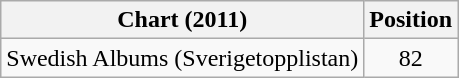<table class="wikitable plainrowheaders">
<tr>
<th scope="col">Chart (2011)</th>
<th scope="col">Position</th>
</tr>
<tr>
<td>Swedish Albums (Sverigetopplistan)</td>
<td align="center">82</td>
</tr>
</table>
